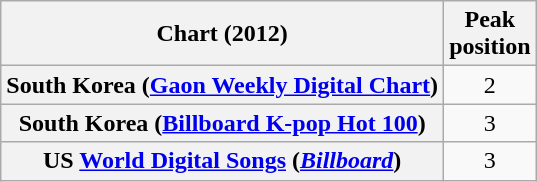<table class="wikitable sortable plainrowheaders">
<tr>
<th>Chart (2012)</th>
<th>Peak<br>position</th>
</tr>
<tr>
<th scope="row">South Korea (<a href='#'>Gaon Weekly Digital Chart</a>)</th>
<td align="center">2</td>
</tr>
<tr>
<th scope="row">South Korea (<a href='#'>Billboard K-pop Hot 100</a>)</th>
<td align="center">3</td>
</tr>
<tr>
<th scope="row">US <a href='#'>World Digital Songs</a> (<em><a href='#'>Billboard</a></em>)</th>
<td align="center">3</td>
</tr>
</table>
